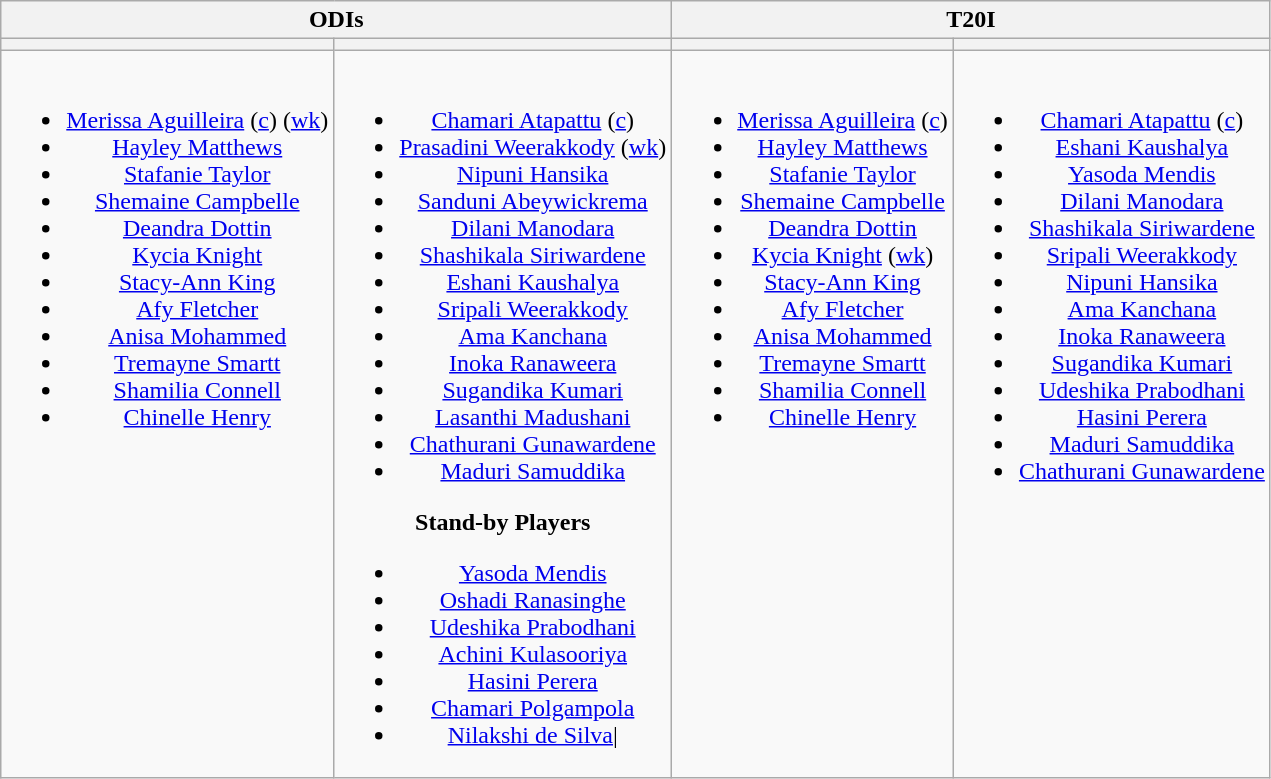<table class="wikitable" style="text-align:center">
<tr>
<th colspan=2>ODIs</th>
<th colspan=2>T20I</th>
</tr>
<tr>
<th></th>
<th></th>
<th></th>
<th></th>
</tr>
<tr style="vertical-align:top">
<td><br><ul><li><a href='#'>Merissa Aguilleira</a> (<a href='#'>c</a>) (<a href='#'>wk</a>)</li><li><a href='#'>Hayley Matthews</a></li><li><a href='#'>Stafanie Taylor</a></li><li><a href='#'>Shemaine Campbelle</a></li><li><a href='#'>Deandra Dottin</a></li><li><a href='#'>Kycia Knight</a></li><li><a href='#'>Stacy-Ann King</a></li><li><a href='#'>Afy Fletcher</a></li><li><a href='#'>Anisa Mohammed</a></li><li><a href='#'>Tremayne Smartt</a></li><li><a href='#'>Shamilia Connell</a></li><li><a href='#'>Chinelle Henry</a></li></ul></td>
<td><br><ul><li><a href='#'>Chamari Atapattu</a> (<a href='#'>c</a>)</li><li><a href='#'>Prasadini Weerakkody</a> (<a href='#'>wk</a>)</li><li><a href='#'>Nipuni Hansika</a></li><li><a href='#'>Sanduni Abeywickrema</a></li><li><a href='#'>Dilani Manodara</a></li><li><a href='#'>Shashikala Siriwardene</a></li><li><a href='#'>Eshani Kaushalya</a></li><li><a href='#'>Sripali Weerakkody</a></li><li><a href='#'>Ama Kanchana</a></li><li><a href='#'>Inoka Ranaweera</a></li><li><a href='#'>Sugandika Kumari</a></li><li><a href='#'>Lasanthi Madushani</a></li><li><a href='#'>Chathurani Gunawardene</a></li><li><a href='#'>Maduri Samuddika</a></li></ul><strong>Stand-by Players</strong><ul><li><a href='#'>Yasoda Mendis</a></li><li><a href='#'>Oshadi Ranasinghe</a></li><li><a href='#'>Udeshika Prabodhani</a></li><li><a href='#'>Achini Kulasooriya</a></li><li><a href='#'>Hasini Perera</a></li><li><a href='#'>Chamari Polgampola</a></li><li><a href='#'>Nilakshi de Silva</a>|</li></ul></td>
<td><br><ul><li><a href='#'>Merissa Aguilleira</a> (<a href='#'>c</a>)</li><li><a href='#'>Hayley Matthews</a></li><li><a href='#'>Stafanie Taylor</a></li><li><a href='#'>Shemaine Campbelle</a></li><li><a href='#'>Deandra Dottin</a></li><li><a href='#'>Kycia Knight</a> (<a href='#'>wk</a>)</li><li><a href='#'>Stacy-Ann King</a></li><li><a href='#'>Afy Fletcher</a></li><li><a href='#'>Anisa Mohammed</a></li><li><a href='#'>Tremayne Smartt</a></li><li><a href='#'>Shamilia Connell</a></li><li><a href='#'>Chinelle Henry</a></li></ul></td>
<td><br><ul><li><a href='#'>Chamari Atapattu</a> (<a href='#'>c</a>)</li><li><a href='#'>Eshani Kaushalya</a></li><li><a href='#'>Yasoda Mendis</a></li><li><a href='#'>Dilani Manodara</a></li><li><a href='#'>Shashikala Siriwardene</a></li><li><a href='#'>Sripali Weerakkody</a></li><li><a href='#'>Nipuni Hansika</a></li><li><a href='#'>Ama Kanchana</a></li><li><a href='#'>Inoka Ranaweera</a></li><li><a href='#'>Sugandika Kumari</a></li><li><a href='#'>Udeshika Prabodhani</a></li><li><a href='#'>Hasini Perera</a></li><li><a href='#'>Maduri Samuddika</a></li><li><a href='#'>Chathurani Gunawardene</a></li></ul></td>
</tr>
</table>
